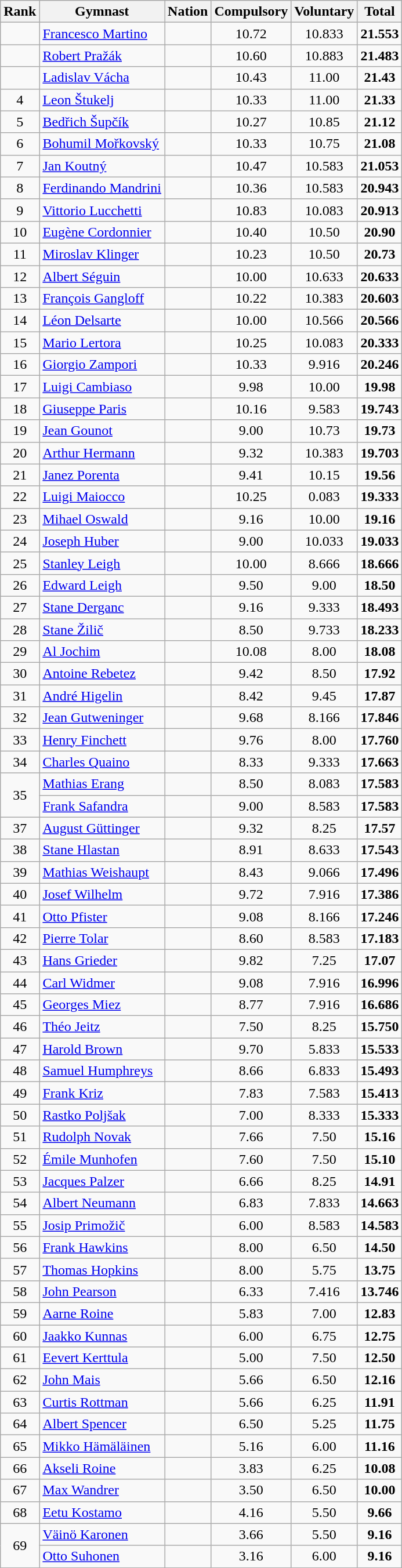<table class="wikitable sortable" style="text-align:center">
<tr>
<th>Rank</th>
<th>Gymnast</th>
<th>Nation</th>
<th>Compulsory</th>
<th>Voluntary</th>
<th>Total</th>
</tr>
<tr>
<td></td>
<td align=left><a href='#'>Francesco Martino</a></td>
<td align=left></td>
<td>10.72</td>
<td>10.833</td>
<td><strong>21.553</strong></td>
</tr>
<tr>
<td></td>
<td align=left><a href='#'>Robert Pražák</a></td>
<td align=left></td>
<td>10.60</td>
<td>10.883</td>
<td><strong>21.483</strong></td>
</tr>
<tr>
<td></td>
<td align=left><a href='#'>Ladislav Vácha</a></td>
<td align=left></td>
<td>10.43</td>
<td>11.00</td>
<td><strong>21.43</strong></td>
</tr>
<tr>
<td>4</td>
<td align=left><a href='#'>Leon Štukelj</a></td>
<td align=left></td>
<td>10.33</td>
<td>11.00</td>
<td><strong>21.33</strong></td>
</tr>
<tr>
<td>5</td>
<td align=left><a href='#'>Bedřich Šupčík</a></td>
<td align=left></td>
<td>10.27</td>
<td>10.85</td>
<td><strong>21.12</strong></td>
</tr>
<tr>
<td>6</td>
<td align=left><a href='#'>Bohumil Mořkovský</a></td>
<td align=left></td>
<td>10.33</td>
<td>10.75</td>
<td><strong>21.08</strong></td>
</tr>
<tr>
<td>7</td>
<td align=left><a href='#'>Jan Koutný</a></td>
<td align=left></td>
<td>10.47</td>
<td>10.583</td>
<td><strong>21.053</strong></td>
</tr>
<tr>
<td>8</td>
<td align=left><a href='#'>Ferdinando Mandrini</a></td>
<td align=left></td>
<td>10.36</td>
<td>10.583</td>
<td><strong>20.943</strong></td>
</tr>
<tr>
<td>9</td>
<td align=left><a href='#'>Vittorio Lucchetti</a></td>
<td align=left></td>
<td>10.83</td>
<td>10.083</td>
<td><strong>20.913</strong></td>
</tr>
<tr>
<td>10</td>
<td align=left><a href='#'>Eugène Cordonnier</a></td>
<td align=left></td>
<td>10.40</td>
<td>10.50</td>
<td><strong>20.90</strong></td>
</tr>
<tr>
<td>11</td>
<td align=left><a href='#'>Miroslav Klinger</a></td>
<td align=left></td>
<td>10.23</td>
<td>10.50</td>
<td><strong>20.73</strong></td>
</tr>
<tr>
<td>12</td>
<td align=left><a href='#'>Albert Séguin</a></td>
<td align=left></td>
<td>10.00</td>
<td>10.633</td>
<td><strong>20.633</strong></td>
</tr>
<tr>
<td>13</td>
<td align=left><a href='#'>François Gangloff</a></td>
<td align=left></td>
<td>10.22</td>
<td>10.383</td>
<td><strong>20.603</strong></td>
</tr>
<tr>
<td>14</td>
<td align=left><a href='#'>Léon Delsarte</a></td>
<td align=left></td>
<td>10.00</td>
<td>10.566</td>
<td><strong>20.566</strong></td>
</tr>
<tr>
<td>15</td>
<td align=left><a href='#'>Mario Lertora</a></td>
<td align=left></td>
<td>10.25</td>
<td>10.083</td>
<td><strong>20.333</strong></td>
</tr>
<tr>
<td>16</td>
<td align=left><a href='#'>Giorgio Zampori</a></td>
<td align=left></td>
<td>10.33</td>
<td>9.916</td>
<td><strong>20.246</strong></td>
</tr>
<tr>
<td>17</td>
<td align=left><a href='#'>Luigi Cambiaso</a></td>
<td align=left></td>
<td>9.98</td>
<td>10.00</td>
<td><strong>19.98</strong></td>
</tr>
<tr>
<td>18</td>
<td align=left><a href='#'>Giuseppe Paris</a></td>
<td align=left></td>
<td>10.16</td>
<td>9.583</td>
<td><strong>19.743</strong></td>
</tr>
<tr>
<td>19</td>
<td align=left><a href='#'>Jean Gounot</a></td>
<td align=left></td>
<td>9.00</td>
<td>10.73</td>
<td><strong>19.73</strong></td>
</tr>
<tr>
<td>20</td>
<td align=left><a href='#'>Arthur Hermann</a></td>
<td align=left></td>
<td>9.32</td>
<td>10.383</td>
<td><strong>19.703</strong></td>
</tr>
<tr>
<td>21</td>
<td align=left><a href='#'>Janez Porenta</a></td>
<td align=left></td>
<td>9.41</td>
<td>10.15</td>
<td><strong>19.56</strong></td>
</tr>
<tr>
<td>22</td>
<td align=left><a href='#'>Luigi Maiocco</a></td>
<td align=left></td>
<td>10.25</td>
<td>0.083</td>
<td><strong>19.333</strong></td>
</tr>
<tr>
<td>23</td>
<td align=left><a href='#'>Mihael Oswald</a></td>
<td align=left></td>
<td>9.16</td>
<td>10.00</td>
<td><strong>19.16</strong></td>
</tr>
<tr>
<td>24</td>
<td align=left><a href='#'>Joseph Huber</a></td>
<td align=left></td>
<td>9.00</td>
<td>10.033</td>
<td><strong>19.033</strong></td>
</tr>
<tr>
<td>25</td>
<td align=left><a href='#'>Stanley Leigh</a></td>
<td align=left></td>
<td>10.00</td>
<td>8.666</td>
<td><strong>18.666</strong></td>
</tr>
<tr>
<td>26</td>
<td align=left><a href='#'>Edward Leigh</a></td>
<td align=left></td>
<td>9.50</td>
<td>9.00</td>
<td><strong>18.50</strong></td>
</tr>
<tr>
<td>27</td>
<td align=left><a href='#'>Stane Derganc</a></td>
<td align=left></td>
<td>9.16</td>
<td>9.333</td>
<td><strong>18.493</strong></td>
</tr>
<tr>
<td>28</td>
<td align=left><a href='#'>Stane Žilič</a></td>
<td align=left></td>
<td>8.50</td>
<td>9.733</td>
<td><strong>18.233</strong></td>
</tr>
<tr>
<td>29</td>
<td align=left><a href='#'>Al Jochim</a></td>
<td align=left></td>
<td>10.08</td>
<td>8.00</td>
<td><strong>18.08</strong></td>
</tr>
<tr>
<td>30</td>
<td align=left><a href='#'>Antoine Rebetez</a></td>
<td align=left></td>
<td>9.42</td>
<td>8.50</td>
<td><strong>17.92</strong></td>
</tr>
<tr>
<td>31</td>
<td align=left><a href='#'>André Higelin</a></td>
<td align=left></td>
<td>8.42</td>
<td>9.45</td>
<td><strong>17.87</strong></td>
</tr>
<tr>
<td>32</td>
<td align=left><a href='#'>Jean Gutweninger</a></td>
<td align=left></td>
<td>9.68</td>
<td>8.166</td>
<td><strong>17.846</strong></td>
</tr>
<tr>
<td>33</td>
<td align=left><a href='#'>Henry Finchett</a></td>
<td align=left></td>
<td>9.76</td>
<td>8.00</td>
<td><strong>17.760</strong></td>
</tr>
<tr>
<td>34</td>
<td align=left><a href='#'>Charles Quaino</a></td>
<td align=left></td>
<td>8.33</td>
<td>9.333</td>
<td><strong>17.663</strong></td>
</tr>
<tr>
<td rowspan=2>35</td>
<td align=left><a href='#'>Mathias Erang</a></td>
<td align=left></td>
<td>8.50</td>
<td>8.083</td>
<td><strong>17.583</strong></td>
</tr>
<tr>
<td align=left><a href='#'>Frank Safandra</a></td>
<td align=left></td>
<td>9.00</td>
<td>8.583</td>
<td><strong>17.583</strong></td>
</tr>
<tr>
<td>37</td>
<td align=left><a href='#'>August Güttinger</a></td>
<td align=left></td>
<td>9.32</td>
<td>8.25</td>
<td><strong>17.57</strong></td>
</tr>
<tr>
<td>38</td>
<td align=left><a href='#'>Stane Hlastan</a></td>
<td align=left></td>
<td>8.91</td>
<td>8.633</td>
<td><strong>17.543</strong></td>
</tr>
<tr>
<td>39</td>
<td align=left><a href='#'>Mathias Weishaupt</a></td>
<td align=left></td>
<td>8.43</td>
<td>9.066</td>
<td><strong>17.496</strong></td>
</tr>
<tr>
<td>40</td>
<td align=left><a href='#'>Josef Wilhelm</a></td>
<td align=left></td>
<td>9.72</td>
<td>7.916</td>
<td><strong>17.386</strong></td>
</tr>
<tr>
<td>41</td>
<td align=left><a href='#'>Otto Pfister</a></td>
<td align=left></td>
<td>9.08</td>
<td>8.166</td>
<td><strong>17.246</strong></td>
</tr>
<tr>
<td>42</td>
<td align=left><a href='#'>Pierre Tolar</a></td>
<td align=left></td>
<td>8.60</td>
<td>8.583</td>
<td><strong>17.183</strong></td>
</tr>
<tr>
<td>43</td>
<td align=left><a href='#'>Hans Grieder</a></td>
<td align=left></td>
<td>9.82</td>
<td>7.25</td>
<td><strong>17.07</strong></td>
</tr>
<tr>
<td>44</td>
<td align=left><a href='#'>Carl Widmer</a></td>
<td align=left></td>
<td>9.08</td>
<td>7.916</td>
<td><strong>16.996</strong></td>
</tr>
<tr>
<td>45</td>
<td align=left><a href='#'>Georges Miez</a></td>
<td align=left></td>
<td>8.77</td>
<td>7.916</td>
<td><strong>16.686</strong></td>
</tr>
<tr>
<td>46</td>
<td align=left><a href='#'>Théo Jeitz</a></td>
<td align=left></td>
<td>7.50</td>
<td>8.25</td>
<td><strong>15.750</strong></td>
</tr>
<tr>
<td>47</td>
<td align=left><a href='#'>Harold Brown</a></td>
<td align=left></td>
<td>9.70</td>
<td>5.833</td>
<td><strong>15.533</strong></td>
</tr>
<tr>
<td>48</td>
<td align=left><a href='#'>Samuel Humphreys</a></td>
<td align=left></td>
<td>8.66</td>
<td>6.833</td>
<td><strong>15.493</strong></td>
</tr>
<tr>
<td>49</td>
<td align=left><a href='#'>Frank Kriz</a></td>
<td align=left></td>
<td>7.83</td>
<td>7.583</td>
<td><strong>15.413</strong></td>
</tr>
<tr>
<td>50</td>
<td align=left><a href='#'>Rastko Poljšak</a></td>
<td align=left></td>
<td>7.00</td>
<td>8.333</td>
<td><strong>15.333</strong></td>
</tr>
<tr>
<td>51</td>
<td align=left><a href='#'>Rudolph Novak</a></td>
<td align=left></td>
<td>7.66</td>
<td>7.50</td>
<td><strong>15.16</strong></td>
</tr>
<tr>
<td>52</td>
<td align=left><a href='#'>Émile Munhofen</a></td>
<td align=left></td>
<td>7.60</td>
<td>7.50</td>
<td><strong>15.10</strong></td>
</tr>
<tr>
<td>53</td>
<td align=left><a href='#'>Jacques Palzer</a></td>
<td align=left></td>
<td>6.66</td>
<td>8.25</td>
<td><strong>14.91</strong></td>
</tr>
<tr>
<td>54</td>
<td align=left><a href='#'>Albert Neumann</a></td>
<td align=left></td>
<td>6.83</td>
<td>7.833</td>
<td><strong>14.663</strong></td>
</tr>
<tr>
<td>55</td>
<td align=left><a href='#'>Josip Primožič</a></td>
<td align=left></td>
<td>6.00</td>
<td>8.583</td>
<td><strong>14.583</strong></td>
</tr>
<tr>
<td>56</td>
<td align=left><a href='#'>Frank Hawkins</a></td>
<td align=left></td>
<td>8.00</td>
<td>6.50</td>
<td><strong>14.50</strong></td>
</tr>
<tr>
<td>57</td>
<td align=left><a href='#'>Thomas Hopkins</a></td>
<td align=left></td>
<td>8.00</td>
<td>5.75</td>
<td><strong>13.75</strong></td>
</tr>
<tr>
<td>58</td>
<td align=left><a href='#'>John Pearson</a></td>
<td align=left></td>
<td>6.33</td>
<td>7.416</td>
<td><strong>13.746</strong></td>
</tr>
<tr>
<td>59</td>
<td align=left><a href='#'>Aarne Roine</a></td>
<td align=left></td>
<td>5.83</td>
<td>7.00</td>
<td><strong>12.83</strong></td>
</tr>
<tr>
<td>60</td>
<td align=left><a href='#'>Jaakko Kunnas</a></td>
<td align=left></td>
<td>6.00</td>
<td>6.75</td>
<td><strong>12.75</strong></td>
</tr>
<tr>
<td>61</td>
<td align=left><a href='#'>Eevert Kerttula</a></td>
<td align=left></td>
<td>5.00</td>
<td>7.50</td>
<td><strong>12.50</strong></td>
</tr>
<tr>
<td>62</td>
<td align=left><a href='#'>John Mais</a></td>
<td align=left></td>
<td>5.66</td>
<td>6.50</td>
<td><strong>12.16</strong></td>
</tr>
<tr>
<td>63</td>
<td align=left><a href='#'>Curtis Rottman</a></td>
<td align=left></td>
<td>5.66</td>
<td>6.25</td>
<td><strong>11.91</strong></td>
</tr>
<tr>
<td>64</td>
<td align=left><a href='#'>Albert Spencer</a></td>
<td align=left></td>
<td>6.50</td>
<td>5.25</td>
<td><strong>11.75</strong></td>
</tr>
<tr>
<td>65</td>
<td align=left><a href='#'>Mikko Hämäläinen</a></td>
<td align=left></td>
<td>5.16</td>
<td>6.00</td>
<td><strong>11.16</strong></td>
</tr>
<tr>
<td>66</td>
<td align=left><a href='#'>Akseli Roine</a></td>
<td align=left></td>
<td>3.83</td>
<td>6.25</td>
<td><strong>10.08</strong></td>
</tr>
<tr>
<td>67</td>
<td align=left><a href='#'>Max Wandrer</a></td>
<td align=left></td>
<td>3.50</td>
<td>6.50</td>
<td><strong>10.00</strong></td>
</tr>
<tr>
<td>68</td>
<td align=left><a href='#'>Eetu Kostamo</a></td>
<td align=left></td>
<td>4.16</td>
<td>5.50</td>
<td><strong>9.66</strong></td>
</tr>
<tr>
<td rowspan=2>69</td>
<td align=left><a href='#'>Väinö Karonen</a></td>
<td align=left></td>
<td>3.66</td>
<td>5.50</td>
<td><strong>9.16</strong></td>
</tr>
<tr>
<td align=left><a href='#'>Otto Suhonen</a></td>
<td align=left></td>
<td>3.16</td>
<td>6.00</td>
<td><strong>9.16</strong></td>
</tr>
</table>
